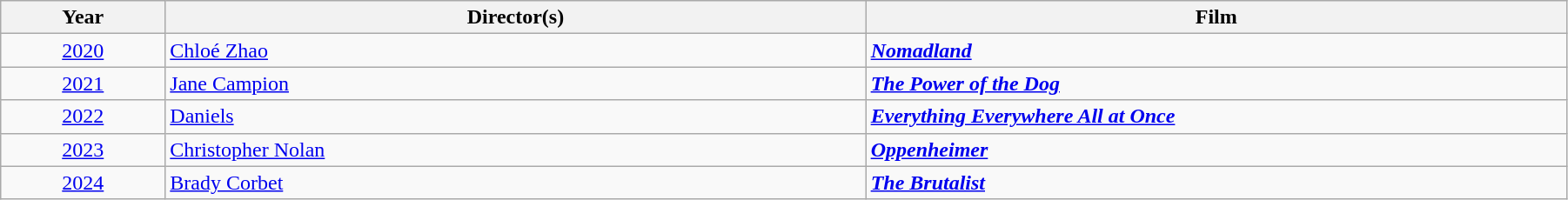<table class="wikitable" width="95%" cellpadding="5">
<tr>
<th width="100"><strong>Year</strong></th>
<th width="450"><strong>Director(s)</strong></th>
<th width="450"><strong>Film</strong></th>
</tr>
<tr>
<td style="text-align:center;"><a href='#'>2020</a></td>
<td><a href='#'>Chloé Zhao</a></td>
<td><strong><em><a href='#'>Nomadland</a></em></strong></td>
</tr>
<tr>
<td style="text-align:center;"><a href='#'>2021</a></td>
<td><a href='#'>Jane Campion</a></td>
<td><strong><em><a href='#'>The Power of the Dog</a></em></strong></td>
</tr>
<tr>
<td style="text-align:center;"><a href='#'>2022</a></td>
<td><a href='#'>Daniels</a></td>
<td><strong><em><a href='#'>Everything Everywhere All at Once</a></em></strong></td>
</tr>
<tr>
<td style="text-align:center;"><a href='#'>2023</a></td>
<td><a href='#'>Christopher Nolan</a></td>
<td><strong><em><a href='#'>Oppenheimer</a></em></strong></td>
</tr>
<tr>
<td style="text-align:center;"><a href='#'>2024</a></td>
<td><a href='#'>Brady Corbet</a></td>
<td><strong><em><a href='#'>The Brutalist</a></em></strong></td>
</tr>
</table>
